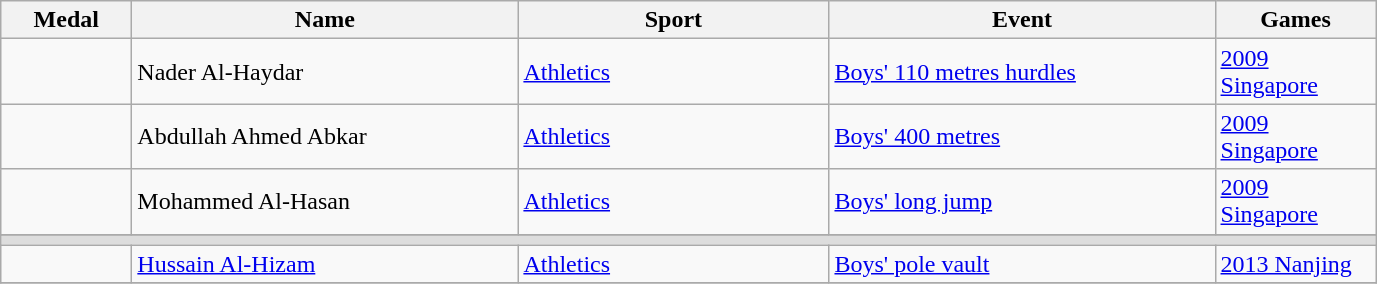<table class="wikitable sortable" style="font-size:100%">
<tr>
<th width="80">Medal</th>
<th width="250">Name</th>
<th width="200">Sport</th>
<th width="250">Event</th>
<th width="100">Games</th>
</tr>
<tr>
<td></td>
<td>Nader Al-Haydar</td>
<td><a href='#'>Athletics</a></td>
<td><a href='#'>Boys' 110 metres hurdles</a></td>
<td><a href='#'>2009 Singapore</a></td>
</tr>
<tr>
<td></td>
<td>Abdullah Ahmed Abkar</td>
<td><a href='#'>Athletics</a></td>
<td><a href='#'>Boys' 400 metres</a></td>
<td><a href='#'>2009 Singapore</a></td>
</tr>
<tr>
<td></td>
<td>Mohammed Al-Hasan</td>
<td><a href='#'>Athletics</a></td>
<td><a href='#'>Boys' long jump</a></td>
<td><a href='#'>2009 Singapore</a></td>
</tr>
<tr>
</tr>
<tr bgcolor=#DDDDDD>
<td colspan=7></td>
</tr>
<tr>
<td></td>
<td><a href='#'>Hussain Al-Hizam</a></td>
<td><a href='#'>Athletics</a></td>
<td><a href='#'>Boys' pole vault</a></td>
<td><a href='#'>2013 Nanjing</a></td>
</tr>
<tr>
</tr>
</table>
